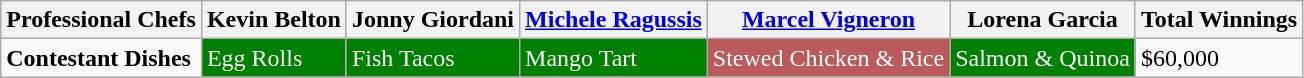<table class="wikitable">
<tr>
<th>Professional Chefs</th>
<th>Kevin Belton</th>
<th>Jonny Giordani</th>
<th><a href='#'>Michele Ragussis</a></th>
<th><a href='#'>Marcel Vigneron</a></th>
<th>Lorena Garcia</th>
<th>Total Winnings</th>
</tr>
<tr>
<td><strong>Contestant Dishes</strong></td>
<td style="background: green; color: white">Egg Rolls</td>
<td style="background: green; color: white">Fish Tacos</td>
<td style="background: green; color: white">Mango Tart</td>
<td style="background: #BA5A5A; color: white">Stewed Chicken & Rice</td>
<td style="background: green; color: white">Salmon & Quinoa</td>
<td>$60,000</td>
</tr>
</table>
